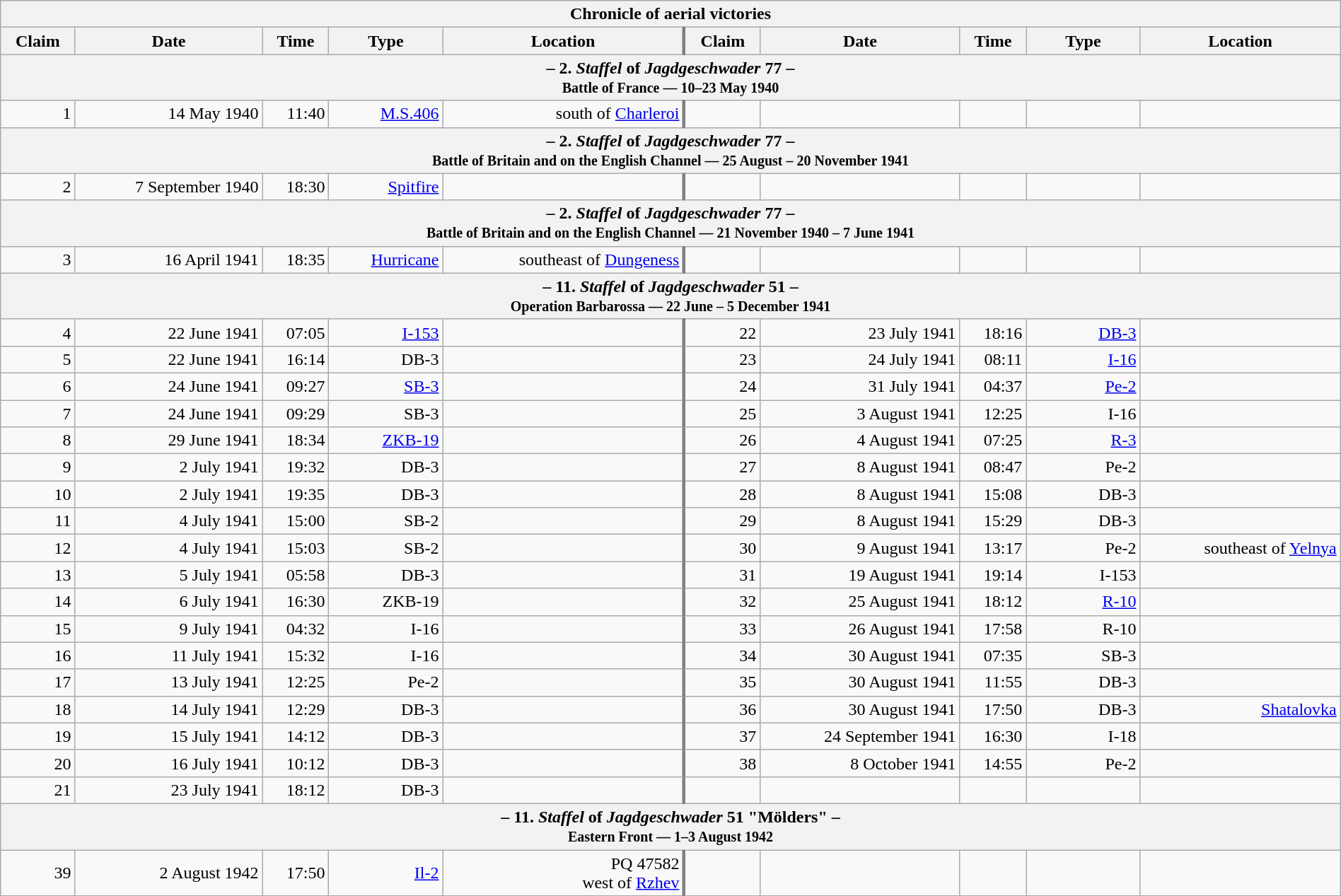<table class="wikitable plainrowheaders collapsible" style="margin-left: auto; margin-right: auto; border: none; text-align:right; width: 100%;">
<tr>
<th colspan="10">Chronicle of aerial victories</th>
</tr>
<tr>
<th scope="col">Claim</th>
<th scope="col">Date</th>
<th scope="col">Time</th>
<th scope="col" width="100px">Type</th>
<th scope="col">Location</th>
<th scope="col" style="border-left: 3px solid grey;">Claim</th>
<th scope="col">Date</th>
<th scope="col">Time</th>
<th scope="col" width="100px">Type</th>
<th scope="col">Location</th>
</tr>
<tr>
<th colspan="10">– 2. <em>Staffel</em> of <em>Jagdgeschwader</em> 77 –<br><small>Battle of France — 10–23 May 1940</small></th>
</tr>
<tr>
<td>1</td>
<td>14 May 1940</td>
<td>11:40</td>
<td><a href='#'>M.S.406</a></td>
<td> south of <a href='#'>Charleroi</a></td>
<td style="border-left: 3px solid grey;"></td>
<td></td>
<td></td>
<td></td>
<td></td>
</tr>
<tr>
<th colspan="10">– 2. <em>Staffel</em> of <em>Jagdgeschwader</em> 77 –<br><small>Battle of Britain and on the English Channel — 25 August – 20 November 1941</small></th>
</tr>
<tr>
<td>2</td>
<td>7 September 1940</td>
<td>18:30</td>
<td><a href='#'>Spitfire</a></td>
<td></td>
<td style="border-left: 3px solid grey;"></td>
<td></td>
<td></td>
<td></td>
<td></td>
</tr>
<tr>
<th colspan="10">– 2. <em>Staffel</em> of <em>Jagdgeschwader</em> 77 –<br><small>Battle of Britain and on the English Channel — 21 November 1940 – 7 June 1941</small></th>
</tr>
<tr>
<td>3</td>
<td>16 April 1941</td>
<td>18:35</td>
<td><a href='#'>Hurricane</a></td>
<td>southeast of <a href='#'>Dungeness</a></td>
<td style="border-left: 3px solid grey;"></td>
<td></td>
<td></td>
<td></td>
<td></td>
</tr>
<tr>
<th colspan="10">– 11. <em>Staffel</em> of <em>Jagdgeschwader</em> 51 –<br><small>Operation Barbarossa — 22 June – 5 December 1941</small></th>
</tr>
<tr>
<td>4</td>
<td>22 June 1941</td>
<td>07:05</td>
<td><a href='#'>I-153</a></td>
<td></td>
<td style="border-left: 3px solid grey;">22</td>
<td>23 July 1941</td>
<td>18:16</td>
<td><a href='#'>DB-3</a></td>
<td></td>
</tr>
<tr>
<td>5</td>
<td>22 June 1941</td>
<td>16:14</td>
<td>DB-3</td>
<td></td>
<td style="border-left: 3px solid grey;">23</td>
<td>24 July 1941</td>
<td>08:11</td>
<td><a href='#'>I-16</a></td>
<td></td>
</tr>
<tr>
<td>6</td>
<td>24 June 1941</td>
<td>09:27</td>
<td><a href='#'>SB-3</a></td>
<td></td>
<td style="border-left: 3px solid grey;">24</td>
<td>31 July 1941</td>
<td>04:37</td>
<td><a href='#'>Pe-2</a></td>
<td></td>
</tr>
<tr>
<td>7</td>
<td>24 June 1941</td>
<td>09:29</td>
<td>SB-3</td>
<td></td>
<td style="border-left: 3px solid grey;">25</td>
<td>3 August 1941</td>
<td>12:25</td>
<td>I-16</td>
<td></td>
</tr>
<tr>
<td>8</td>
<td>29 June 1941</td>
<td>18:34</td>
<td><a href='#'>ZKB-19</a></td>
<td></td>
<td style="border-left: 3px solid grey;">26</td>
<td>4 August 1941</td>
<td>07:25</td>
<td><a href='#'>R-3</a></td>
<td></td>
</tr>
<tr>
<td>9</td>
<td>2 July 1941</td>
<td>19:32</td>
<td>DB-3</td>
<td></td>
<td style="border-left: 3px solid grey;">27</td>
<td>8 August 1941</td>
<td>08:47</td>
<td>Pe-2</td>
<td></td>
</tr>
<tr>
<td>10</td>
<td>2 July 1941</td>
<td>19:35</td>
<td>DB-3</td>
<td></td>
<td style="border-left: 3px solid grey;">28</td>
<td>8 August 1941</td>
<td>15:08</td>
<td>DB-3</td>
<td></td>
</tr>
<tr>
<td>11</td>
<td>4 July 1941</td>
<td>15:00</td>
<td>SB-2</td>
<td></td>
<td style="border-left: 3px solid grey;">29</td>
<td>8 August 1941</td>
<td>15:29</td>
<td>DB-3</td>
<td></td>
</tr>
<tr>
<td>12</td>
<td>4 July 1941</td>
<td>15:03</td>
<td>SB-2</td>
<td></td>
<td style="border-left: 3px solid grey;">30</td>
<td>9 August 1941</td>
<td>13:17</td>
<td>Pe-2</td>
<td> southeast of <a href='#'>Yelnya</a></td>
</tr>
<tr>
<td>13</td>
<td>5 July 1941</td>
<td>05:58</td>
<td>DB-3</td>
<td></td>
<td style="border-left: 3px solid grey;">31</td>
<td>19 August 1941</td>
<td>19:14</td>
<td>I-153</td>
<td></td>
</tr>
<tr>
<td>14</td>
<td>6 July 1941</td>
<td>16:30</td>
<td>ZKB-19</td>
<td></td>
<td style="border-left: 3px solid grey;">32</td>
<td>25 August 1941</td>
<td>18:12</td>
<td><a href='#'>R-10</a></td>
<td></td>
</tr>
<tr>
<td>15</td>
<td>9 July 1941</td>
<td>04:32</td>
<td>I-16</td>
<td></td>
<td style="border-left: 3px solid grey;">33</td>
<td>26 August 1941</td>
<td>17:58</td>
<td>R-10</td>
<td></td>
</tr>
<tr>
<td>16</td>
<td>11 July 1941</td>
<td>15:32</td>
<td>I-16</td>
<td></td>
<td style="border-left: 3px solid grey;">34</td>
<td>30 August 1941</td>
<td>07:35</td>
<td>SB-3</td>
<td></td>
</tr>
<tr>
<td>17</td>
<td>13 July 1941</td>
<td>12:25</td>
<td>Pe-2</td>
<td></td>
<td style="border-left: 3px solid grey;">35</td>
<td>30 August 1941</td>
<td>11:55</td>
<td>DB-3</td>
<td></td>
</tr>
<tr>
<td>18</td>
<td>14 July 1941</td>
<td>12:29</td>
<td>DB-3</td>
<td></td>
<td style="border-left: 3px solid grey;">36</td>
<td>30 August 1941</td>
<td>17:50</td>
<td>DB-3</td>
<td><a href='#'>Shatalovka</a></td>
</tr>
<tr>
<td>19</td>
<td>15 July 1941</td>
<td>14:12</td>
<td>DB-3</td>
<td></td>
<td style="border-left: 3px solid grey;">37</td>
<td>24 September 1941</td>
<td>16:30</td>
<td>I-18</td>
<td></td>
</tr>
<tr>
<td>20</td>
<td>16 July 1941</td>
<td>10:12</td>
<td>DB-3</td>
<td></td>
<td style="border-left: 3px solid grey;">38</td>
<td>8 October 1941</td>
<td>14:55</td>
<td>Pe-2</td>
<td></td>
</tr>
<tr>
<td>21</td>
<td>23 July 1941</td>
<td>18:12</td>
<td>DB-3</td>
<td></td>
<td style="border-left: 3px solid grey;"></td>
<td></td>
<td></td>
<td></td>
<td></td>
</tr>
<tr>
<th colspan="10">– 11. <em>Staffel</em> of <em>Jagdgeschwader</em> 51 "Mölders" –<br><small>Eastern Front — 1–3 August 1942</small></th>
</tr>
<tr>
<td>39</td>
<td>2 August 1942</td>
<td>17:50</td>
<td><a href='#'>Il-2</a></td>
<td>PQ 47582<br> west of <a href='#'>Rzhev</a></td>
<td style="border-left: 3px solid grey;"></td>
<td></td>
<td></td>
<td></td>
<td></td>
</tr>
</table>
